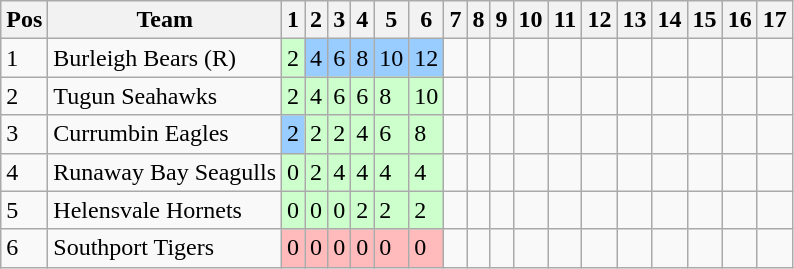<table class="wikitable">
<tr>
<th>Pos</th>
<th>Team</th>
<th>1</th>
<th>2</th>
<th>3</th>
<th>4</th>
<th>5</th>
<th>6</th>
<th>7</th>
<th>8</th>
<th>9</th>
<th>10</th>
<th>11</th>
<th>12</th>
<th>13</th>
<th>14</th>
<th>15</th>
<th>16</th>
<th>17</th>
</tr>
<tr>
<td>1</td>
<td> Burleigh Bears (R)</td>
<td style="background:#ccffcc;">2</td>
<td style="background:#99ccff;">4</td>
<td style="background:#99ccff;">6</td>
<td style="background:#99ccff;">8</td>
<td style="background:#99ccff;">10</td>
<td style="background:#99ccff;">12</td>
<td></td>
<td></td>
<td></td>
<td></td>
<td></td>
<td></td>
<td></td>
<td></td>
<td></td>
<td></td>
<td></td>
</tr>
<tr>
<td>2</td>
<td> Tugun Seahawks</td>
<td style="background:#ccffcc;">2</td>
<td style="background:#ccffcc;">4</td>
<td style="background:#ccffcc;">6</td>
<td style="background:#ccffcc;">6</td>
<td style="background:#ccffcc;">8</td>
<td style="background:#ccffcc;">10</td>
<td></td>
<td></td>
<td></td>
<td></td>
<td></td>
<td></td>
<td></td>
<td></td>
<td></td>
<td></td>
<td></td>
</tr>
<tr>
<td>3</td>
<td> Currumbin Eagles</td>
<td style="background:#99ccff;">2</td>
<td style="background:#ccffcc;">2</td>
<td style="background:#ccffcc;">2</td>
<td style="background:#ccffcc;">4</td>
<td style="background:#ccffcc;">6</td>
<td style="background:#ccffcc;">8</td>
<td></td>
<td></td>
<td></td>
<td></td>
<td></td>
<td></td>
<td></td>
<td></td>
<td></td>
<td></td>
<td></td>
</tr>
<tr>
<td>4</td>
<td> Runaway Bay Seagulls</td>
<td style="background:#ccffcc;">0</td>
<td style="background:#ccffcc;">2</td>
<td style="background:#ccffcc;">4</td>
<td style="background:#ccffcc;">4</td>
<td style="background:#ccffcc;">4</td>
<td style="background:#ccffcc;">4</td>
<td></td>
<td></td>
<td></td>
<td></td>
<td></td>
<td></td>
<td></td>
<td></td>
<td></td>
<td></td>
<td></td>
</tr>
<tr>
<td>5</td>
<td> Helensvale Hornets</td>
<td style="background:#ccffcc;">0</td>
<td style="background:#ccffcc;">0</td>
<td style="background:#ccffcc;">0</td>
<td style="background:#ccffcc;">2</td>
<td style="background:#ccffcc;">2</td>
<td style="background:#ccffcc;">2</td>
<td></td>
<td></td>
<td></td>
<td></td>
<td></td>
<td></td>
<td></td>
<td></td>
<td></td>
<td></td>
<td></td>
</tr>
<tr>
<td>6</td>
<td> Southport Tigers</td>
<td style="background:#ffbbbb;">0</td>
<td style="background:#ffbbbb;">0</td>
<td style="background:#ffbbbb;">0</td>
<td style="background:#ffbbbb;">0</td>
<td style="background:#ffbbbb;">0</td>
<td style="background:#ffbbbb;">0</td>
<td></td>
<td></td>
<td></td>
<td></td>
<td></td>
<td></td>
<td></td>
<td></td>
<td></td>
<td></td>
<td></td>
</tr>
</table>
